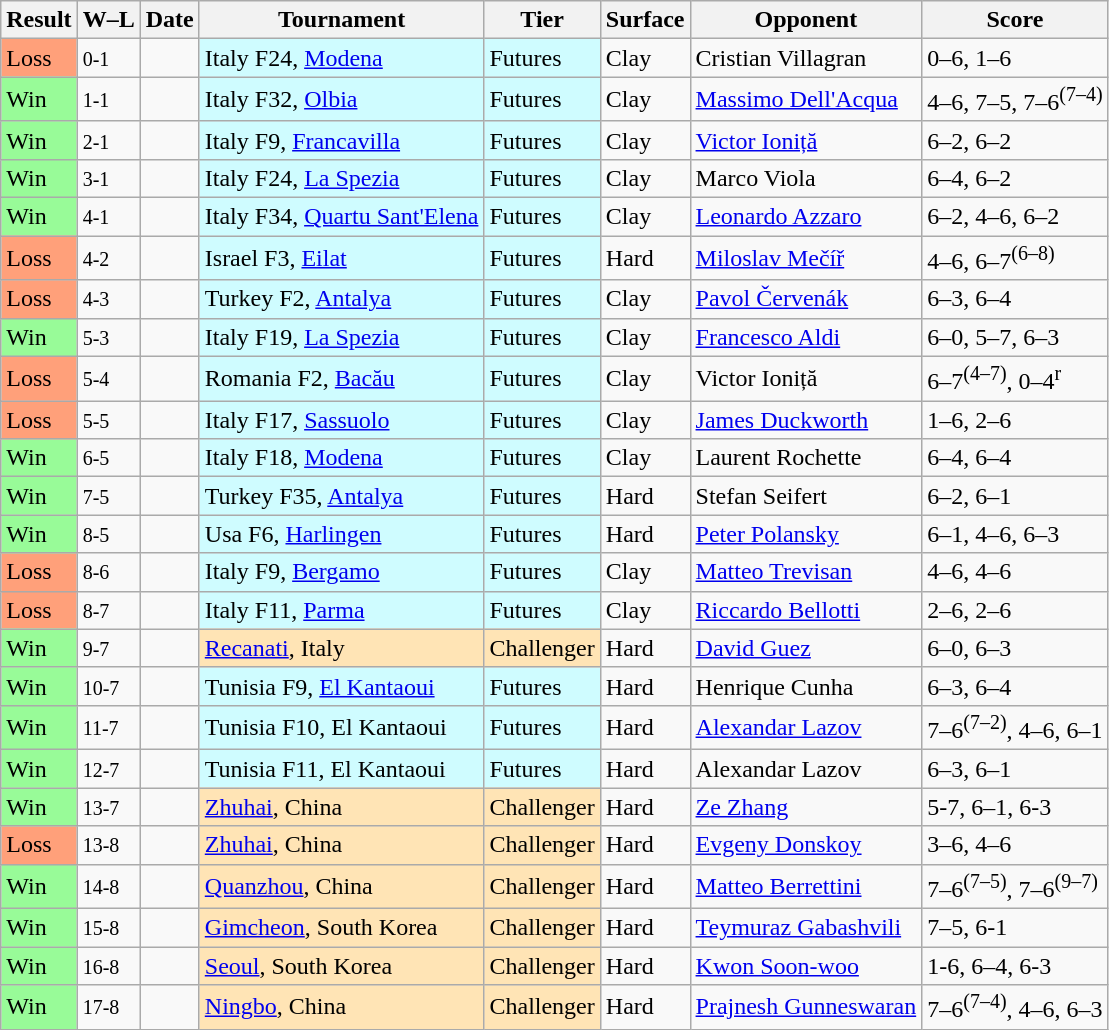<table class="sortable wikitable">
<tr>
<th>Result</th>
<th class="unsortable">W–L</th>
<th>Date</th>
<th>Tournament</th>
<th>Tier</th>
<th>Surface</th>
<th>Opponent</th>
<th class="unsortable">Score</th>
</tr>
<tr>
<td bgcolor=FFA07A>Loss</td>
<td><small>0-1</small></td>
<td></td>
<td style="background:#cffcff;">Italy F24, <a href='#'>Modena</a></td>
<td style="background:#cffcff;">Futures</td>
<td>Clay</td>
<td> Cristian Villagran</td>
<td>0–6, 1–6</td>
</tr>
<tr>
<td bgcolor=98FB98>Win</td>
<td><small>1-1</small></td>
<td></td>
<td style="background:#cffcff;">Italy F32, <a href='#'>Olbia</a></td>
<td style="background:#cffcff;">Futures</td>
<td>Clay</td>
<td> <a href='#'>Massimo Dell'Acqua</a></td>
<td>4–6, 7–5, 7–6<sup>(7–4)</sup></td>
</tr>
<tr>
<td bgcolor=98FB98>Win</td>
<td><small>2-1</small></td>
<td></td>
<td style="background:#cffcff;">Italy F9, <a href='#'>Francavilla</a></td>
<td style="background:#cffcff;">Futures</td>
<td>Clay</td>
<td> <a href='#'>Victor Ioniță</a></td>
<td>6–2, 6–2</td>
</tr>
<tr>
<td bgcolor=98FB98>Win</td>
<td><small>3-1</small></td>
<td></td>
<td style="background:#cffcff;">Italy F24, <a href='#'>La Spezia</a></td>
<td style="background:#cffcff;">Futures</td>
<td>Clay</td>
<td> Marco Viola</td>
<td>6–4, 6–2</td>
</tr>
<tr>
<td bgcolor=98FB98>Win</td>
<td><small>4-1</small></td>
<td></td>
<td style="background:#cffcff;">Italy F34, <a href='#'>Quartu Sant'Elena</a></td>
<td style="background:#cffcff;">Futures</td>
<td>Clay</td>
<td> <a href='#'>Leonardo Azzaro</a></td>
<td>6–2, 4–6, 6–2</td>
</tr>
<tr>
<td bgcolor=FFA07A>Loss</td>
<td><small>4-2</small></td>
<td></td>
<td style="background:#cffcff;">Israel F3, <a href='#'>Eilat</a></td>
<td style="background:#cffcff;">Futures</td>
<td>Hard</td>
<td> <a href='#'>Miloslav Mečíř</a></td>
<td>4–6, 6–7<sup>(6–8)</sup></td>
</tr>
<tr>
<td bgcolor=FFA07A>Loss</td>
<td><small>4-3</small></td>
<td></td>
<td style="background:#cffcff;">Turkey F2, <a href='#'>Antalya</a></td>
<td style="background:#cffcff;">Futures</td>
<td>Clay</td>
<td> <a href='#'>Pavol Červenák</a></td>
<td>6–3, 6–4</td>
</tr>
<tr>
<td bgcolor=98FB98>Win</td>
<td><small>5-3</small></td>
<td></td>
<td style="background:#cffcff;">Italy F19, <a href='#'>La Spezia</a></td>
<td style="background:#cffcff;">Futures</td>
<td>Clay</td>
<td> <a href='#'>Francesco Aldi</a></td>
<td>6–0, 5–7, 6–3</td>
</tr>
<tr>
<td bgcolor=FFA07A>Loss</td>
<td><small>5-4</small></td>
<td></td>
<td style="background:#cffcff;">Romania F2, <a href='#'>Bacău</a></td>
<td style="background:#cffcff;">Futures</td>
<td>Clay</td>
<td> Victor Ioniță</td>
<td>6–7<sup>(4–7)</sup>, 0–4<sup>r</sup></td>
</tr>
<tr>
<td bgcolor=FFA07A>Loss</td>
<td><small>5-5</small></td>
<td></td>
<td style="background:#cffcff;">Italy F17, <a href='#'>Sassuolo</a></td>
<td style="background:#cffcff;">Futures</td>
<td>Clay</td>
<td> <a href='#'>James Duckworth</a></td>
<td>1–6, 2–6</td>
</tr>
<tr>
<td bgcolor=98FB98>Win</td>
<td><small>6-5</small></td>
<td></td>
<td style="background:#cffcff;">Italy F18, <a href='#'>Modena</a></td>
<td style="background:#cffcff;">Futures</td>
<td>Clay</td>
<td> Laurent Rochette</td>
<td>6–4, 6–4</td>
</tr>
<tr>
<td bgcolor=98FB98>Win</td>
<td><small>7-5</small></td>
<td></td>
<td style="background:#cffcff;">Turkey F35, <a href='#'>Antalya</a></td>
<td style="background:#cffcff;">Futures</td>
<td>Hard</td>
<td> Stefan Seifert</td>
<td>6–2, 6–1</td>
</tr>
<tr>
<td bgcolor=98FB98>Win</td>
<td><small>8-5</small></td>
<td></td>
<td style="background:#cffcff;">Usa F6, <a href='#'>Harlingen</a></td>
<td style="background:#cffcff;">Futures</td>
<td>Hard</td>
<td> <a href='#'>Peter Polansky</a></td>
<td>6–1, 4–6, 6–3</td>
</tr>
<tr>
<td bgcolor=FFA07A>Loss</td>
<td><small>8-6</small></td>
<td></td>
<td style="background:#cffcff;">Italy F9, <a href='#'>Bergamo</a></td>
<td style="background:#cffcff;">Futures</td>
<td>Clay</td>
<td> <a href='#'>Matteo Trevisan</a></td>
<td>4–6, 4–6</td>
</tr>
<tr>
<td bgcolor=FFA07A>Loss</td>
<td><small>8-7</small></td>
<td></td>
<td style="background:#cffcff;">Italy F11, <a href='#'>Parma</a></td>
<td style="background:#cffcff;">Futures</td>
<td>Clay</td>
<td> <a href='#'>Riccardo Bellotti</a></td>
<td>2–6, 2–6</td>
</tr>
<tr>
<td bgcolor=98FB98>Win</td>
<td><small>9-7</small></td>
<td><a href='#'></a></td>
<td style="background:moccasin;"><a href='#'>Recanati</a>, Italy</td>
<td style="background:moccasin;">Challenger</td>
<td>Hard</td>
<td> <a href='#'>David Guez</a></td>
<td>6–0, 6–3</td>
</tr>
<tr>
<td bgcolor=98FB98>Win</td>
<td><small>10-7</small></td>
<td></td>
<td style="background:#cffcff;">Tunisia F9, <a href='#'>El Kantaoui</a></td>
<td style="background:#cffcff;">Futures</td>
<td>Hard</td>
<td> Henrique Cunha</td>
<td>6–3, 6–4</td>
</tr>
<tr>
<td bgcolor=98FB98>Win</td>
<td><small>11-7</small></td>
<td></td>
<td style="background:#cffcff;">Tunisia F10, El Kantaoui</td>
<td style="background:#cffcff;">Futures</td>
<td>Hard</td>
<td> <a href='#'>Alexandar Lazov</a></td>
<td>7–6<sup>(7–2)</sup>, 4–6, 6–1</td>
</tr>
<tr>
<td bgcolor=98FB98>Win</td>
<td><small>12-7</small></td>
<td></td>
<td style="background:#cffcff;">Tunisia F11, El Kantaoui</td>
<td style="background:#cffcff;">Futures</td>
<td>Hard</td>
<td> Alexandar Lazov</td>
<td>6–3, 6–1</td>
</tr>
<tr>
<td bgcolor=98FB98>Win</td>
<td><small>13-7</small></td>
<td><a href='#'></a></td>
<td style="background:moccasin;"><a href='#'>Zhuhai</a>, China</td>
<td style="background:moccasin;">Challenger</td>
<td>Hard</td>
<td> <a href='#'>Ze Zhang</a></td>
<td>5-7, 6–1, 6-3</td>
</tr>
<tr>
<td bgcolor=FFA07A>Loss</td>
<td><small>13-8</small></td>
<td><a href='#'></a></td>
<td style="background:moccasin;"><a href='#'>Zhuhai</a>, China</td>
<td style="background:moccasin;">Challenger</td>
<td>Hard</td>
<td> <a href='#'>Evgeny Donskoy</a></td>
<td>3–6, 4–6</td>
</tr>
<tr>
<td bgcolor=98FB98>Win</td>
<td><small>14-8</small></td>
<td><a href='#'></a></td>
<td style="background:moccasin;"><a href='#'>Quanzhou</a>, China</td>
<td style="background:moccasin;">Challenger</td>
<td>Hard</td>
<td> <a href='#'>Matteo Berrettini</a></td>
<td>7–6<sup>(7–5)</sup>, 7–6<sup>(9–7)</sup></td>
</tr>
<tr>
<td bgcolor=98FB98>Win</td>
<td><small>15-8</small></td>
<td><a href='#'></a></td>
<td style="background:moccasin;"><a href='#'>Gimcheon</a>, South Korea</td>
<td style="background:moccasin;">Challenger</td>
<td>Hard</td>
<td> <a href='#'>Teymuraz Gabashvili</a></td>
<td>7–5, 6-1</td>
</tr>
<tr>
<td bgcolor=98FB98>Win</td>
<td><small>16-8</small></td>
<td><a href='#'></a></td>
<td style="background:moccasin;"><a href='#'>Seoul</a>, South Korea</td>
<td style="background:moccasin;">Challenger</td>
<td>Hard</td>
<td> <a href='#'>Kwon Soon-woo</a></td>
<td>1-6, 6–4, 6-3</td>
</tr>
<tr>
<td bgcolor=98FB98>Win</td>
<td><small>17-8</small></td>
<td><a href='#'></a></td>
<td style="background:moccasin;"><a href='#'>Ningbo</a>, China</td>
<td style="background:moccasin;">Challenger</td>
<td>Hard</td>
<td> <a href='#'>Prajnesh Gunneswaran</a></td>
<td>7–6<sup>(7–4)</sup>, 4–6, 6–3</td>
</tr>
</table>
